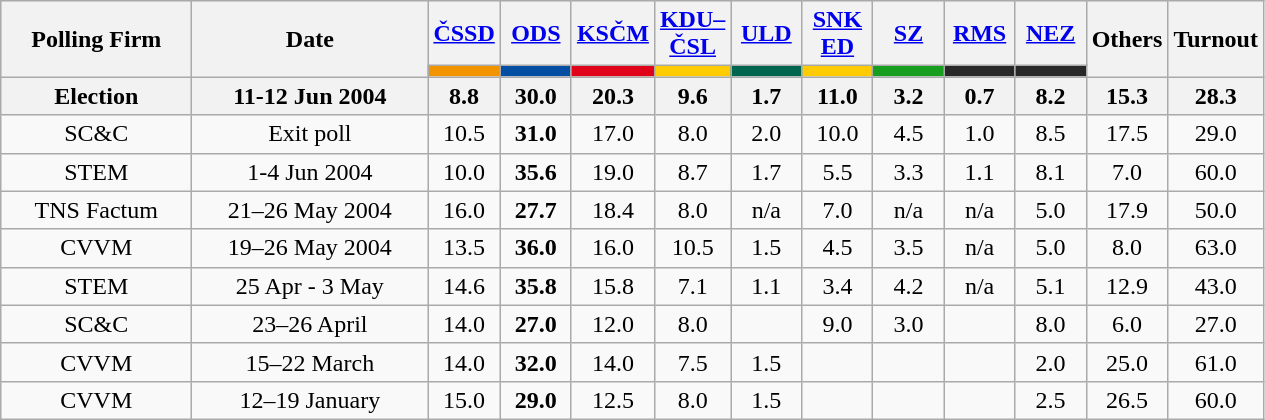<table class="wikitable" style=text-align:center>
<tr style="background-color:#E9E9E9">
<th style="width:120px;" rowspan="2">Polling Firm</th>
<th style="width:150px;" rowspan="2">Date</th>
<th><a href='#'>ČSSD</a></th>
<th><a href='#'>ODS</a></th>
<th><a href='#'>KSČM</a></th>
<th><a href='#'>KDU–ČSL</a></th>
<th><a href='#'>ULD</a></th>
<th><a href='#'>SNK ED</a></th>
<th><a href='#'>SZ</a></th>
<th><a href='#'>RMS</a></th>
<th><a href='#'>NEZ</a></th>
<th style="width:40px;" rowspan="2"><strong>Others</strong></th>
<th style="width:40px;" rowspan="2"><strong>Turnout</strong></th>
</tr>
<tr>
<th style="background:#F29400; width:40px;"></th>
<th style="background:#034EA2; width:40px;"></th>
<th style="background:#E00219; width:40px;"></th>
<th style="background:#FFCB03; width:40px;"></th>
<th style="background:#00654E; width:40px;"></th>
<th style="background:#FFCB03; width:40px;"></th>
<th style="background:#179E1E; width:40px;"></th>
<th style="background:#292829; width:40px;"></th>
<th style="background:#292829; width:40px;"></th>
</tr>
<tr>
<th><strong>Election</strong></th>
<th><strong>11-12 Jun 2004</strong></th>
<th>8.8</th>
<th><strong>30.0</strong></th>
<th>20.3</th>
<th>9.6</th>
<th>1.7</th>
<th>11.0</th>
<th>3.2</th>
<th>0.7</th>
<th>8.2</th>
<th>15.3</th>
<th>28.3</th>
</tr>
<tr>
<td>SC&C</td>
<td>Exit poll</td>
<td>10.5</td>
<td><strong>31.0</strong></td>
<td>17.0</td>
<td>8.0</td>
<td>2.0</td>
<td>10.0</td>
<td>4.5</td>
<td>1.0</td>
<td>8.5</td>
<td>17.5</td>
<td>29.0</td>
</tr>
<tr>
<td>STEM</td>
<td>1-4 Jun 2004</td>
<td>10.0</td>
<td><strong>35.6</strong></td>
<td>19.0</td>
<td>8.7</td>
<td>1.7</td>
<td>5.5</td>
<td>3.3</td>
<td>1.1</td>
<td>8.1</td>
<td>7.0</td>
<td>60.0</td>
</tr>
<tr>
<td>TNS Factum</td>
<td>21–26 May 2004</td>
<td>16.0</td>
<td><strong>27.7</strong></td>
<td>18.4</td>
<td>8.0</td>
<td>n/a</td>
<td>7.0</td>
<td>n/a</td>
<td>n/a</td>
<td>5.0</td>
<td>17.9</td>
<td>50.0</td>
</tr>
<tr>
<td>CVVM</td>
<td>19–26 May 2004</td>
<td>13.5</td>
<td><strong>36.0</strong></td>
<td>16.0</td>
<td>10.5</td>
<td>1.5</td>
<td>4.5</td>
<td>3.5</td>
<td>n/a</td>
<td>5.0</td>
<td>8.0</td>
<td>63.0</td>
</tr>
<tr>
<td>STEM</td>
<td>25 Apr - 3 May</td>
<td>14.6</td>
<td><strong>35.8</strong></td>
<td>15.8</td>
<td>7.1</td>
<td>1.1</td>
<td>3.4</td>
<td>4.2</td>
<td>n/a</td>
<td>5.1</td>
<td>12.9</td>
<td>43.0</td>
</tr>
<tr>
<td>SC&C</td>
<td>23–26 April</td>
<td>14.0</td>
<td><strong>27.0</strong></td>
<td>12.0</td>
<td>8.0</td>
<td></td>
<td>9.0</td>
<td>3.0</td>
<td></td>
<td>8.0</td>
<td>6.0</td>
<td>27.0</td>
</tr>
<tr>
<td>CVVM</td>
<td>15–22 March</td>
<td>14.0</td>
<td><strong>32.0</strong></td>
<td>14.0</td>
<td>7.5</td>
<td>1.5</td>
<td></td>
<td></td>
<td></td>
<td>2.0</td>
<td>25.0</td>
<td>61.0</td>
</tr>
<tr>
<td>CVVM</td>
<td>12–19 January</td>
<td>15.0</td>
<td><strong>29.0</strong></td>
<td>12.5</td>
<td>8.0</td>
<td>1.5</td>
<td></td>
<td></td>
<td></td>
<td>2.5</td>
<td>26.5</td>
<td>60.0</td>
</tr>
</table>
